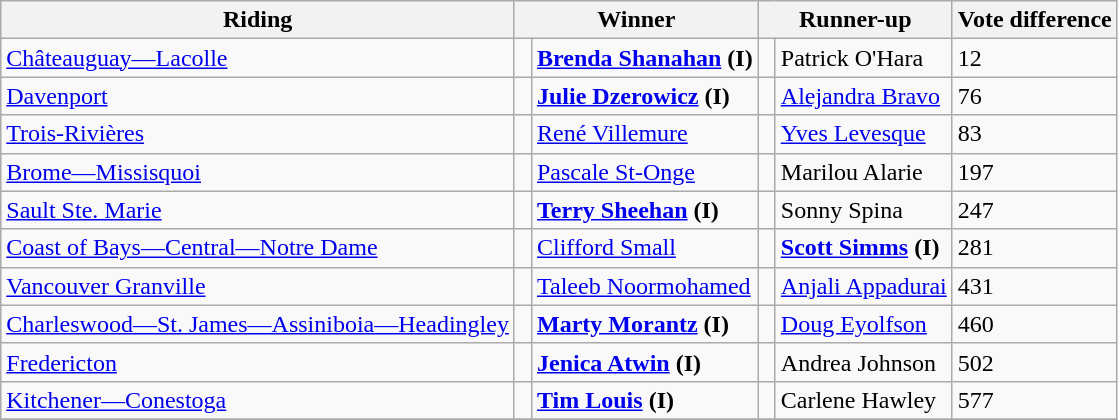<table class="wikitable">
<tr>
<th>Riding</th>
<th colspan="2">Winner</th>
<th colspan="2">Runner-up</th>
<th>Vote difference</th>
</tr>
<tr>
<td><a href='#'>Châteauguay—Lacolle</a></td>
<td> </td>
<td><strong><a href='#'>Brenda Shanahan</a> (I)</strong></td>
<td> </td>
<td>Patrick O'Hara</td>
<td>12</td>
</tr>
<tr>
<td><a href='#'>Davenport</a></td>
<td> </td>
<td><strong><a href='#'>Julie Dzerowicz</a> (I)</strong></td>
<td> </td>
<td><a href='#'>Alejandra Bravo</a></td>
<td>76</td>
</tr>
<tr>
<td><a href='#'>Trois-Rivières</a></td>
<td> </td>
<td><a href='#'>René Villemure</a></td>
<td> </td>
<td><a href='#'>Yves Levesque</a></td>
<td>83</td>
</tr>
<tr>
<td><a href='#'>Brome—Missisquoi</a></td>
<td> </td>
<td><a href='#'>Pascale St-Onge</a></td>
<td> </td>
<td>Marilou Alarie</td>
<td>197</td>
</tr>
<tr>
<td><a href='#'>Sault Ste. Marie</a></td>
<td> </td>
<td><strong><a href='#'>Terry Sheehan</a> (I)</strong></td>
<td> </td>
<td>Sonny Spina</td>
<td>247</td>
</tr>
<tr>
<td><a href='#'>Coast of Bays—Central—Notre Dame</a></td>
<td> </td>
<td><a href='#'>Clifford Small</a></td>
<td> </td>
<td><strong><a href='#'>Scott Simms</a> (I)</strong></td>
<td>281</td>
</tr>
<tr>
<td><a href='#'>Vancouver Granville</a></td>
<td> </td>
<td><a href='#'>Taleeb Noormohamed</a></td>
<td> </td>
<td><a href='#'>Anjali Appadurai</a></td>
<td>431</td>
</tr>
<tr>
<td><a href='#'>Charleswood—St. James—Assiniboia—Headingley</a></td>
<td> </td>
<td><strong><a href='#'>Marty Morantz</a> (I)</strong></td>
<td> </td>
<td><a href='#'>Doug Eyolfson</a></td>
<td>460</td>
</tr>
<tr>
<td><a href='#'>Fredericton</a></td>
<td> </td>
<td><strong><a href='#'>Jenica Atwin</a> (I)</strong></td>
<td> </td>
<td>Andrea Johnson</td>
<td>502</td>
</tr>
<tr>
<td><a href='#'>Kitchener—Conestoga</a></td>
<td> </td>
<td><strong><a href='#'>Tim Louis</a> (I)</strong></td>
<td> </td>
<td>Carlene Hawley</td>
<td>577</td>
</tr>
<tr>
</tr>
</table>
